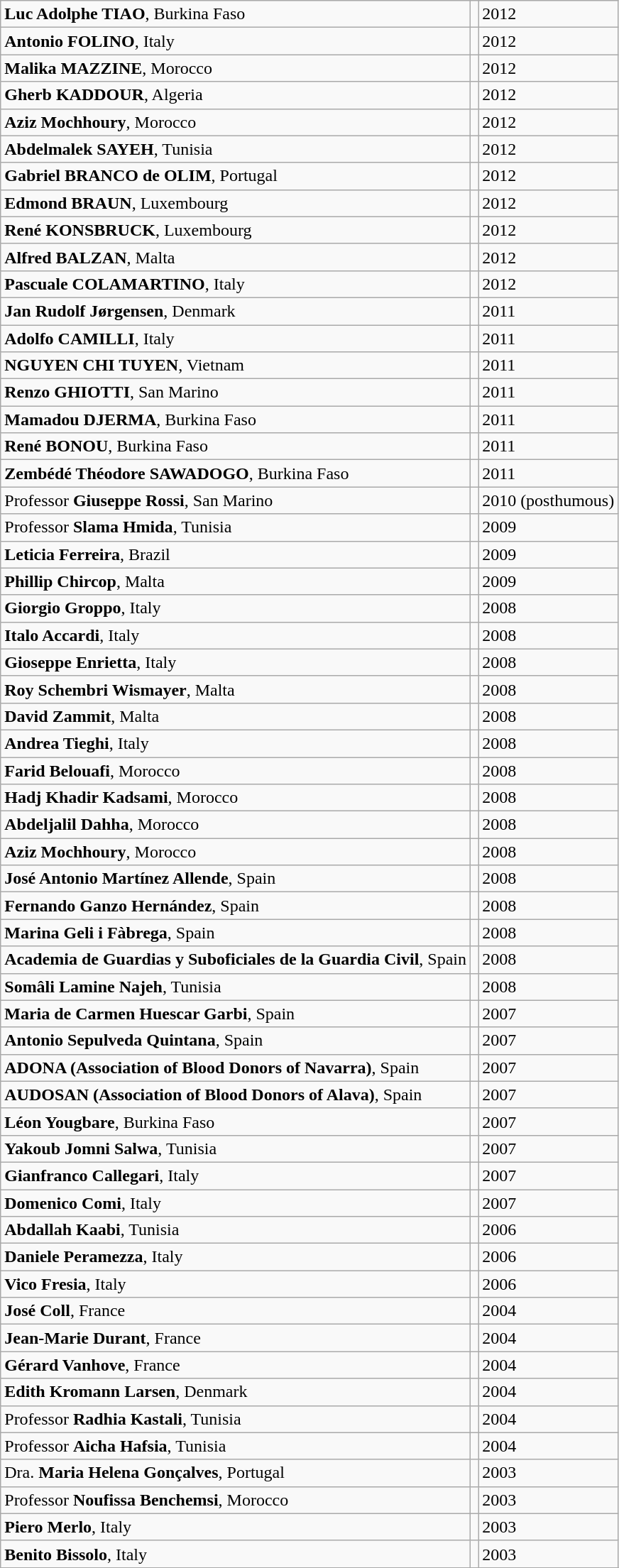<table class="wikitable">
<tr>
<td><strong>Luc Adolphe TIAO</strong>, Burkina Faso</td>
<td></td>
<td>2012</td>
</tr>
<tr>
<td><strong>Antonio FOLINO</strong>, Italy</td>
<td></td>
<td>2012</td>
</tr>
<tr>
<td><strong>Malika MAZZINE</strong>, Morocco</td>
<td></td>
<td>2012</td>
</tr>
<tr>
<td><strong>Gherb KADDOUR</strong>, Algeria</td>
<td></td>
<td>2012</td>
</tr>
<tr>
<td><strong>Aziz Mochhoury</strong>, Morocco</td>
<td></td>
<td>2012</td>
</tr>
<tr>
<td><strong>Abdelmalek SAYEH</strong>, Tunisia</td>
<td></td>
<td>2012</td>
</tr>
<tr>
<td><strong>Gabriel BRANCO de OLIM</strong>, Portugal</td>
<td></td>
<td>2012</td>
</tr>
<tr>
<td><strong>Edmond BRAUN</strong>, Luxembourg</td>
<td></td>
<td>2012</td>
</tr>
<tr>
<td><strong>René KONSBRUCK</strong>, Luxembourg</td>
<td></td>
<td>2012</td>
</tr>
<tr>
<td><strong>Alfred BALZAN</strong>, Malta</td>
<td></td>
<td>2012</td>
</tr>
<tr>
<td><strong>Pascuale COLAMARTINO</strong>, Italy</td>
<td></td>
<td>2012</td>
</tr>
<tr>
<td><strong>Jan Rudolf Jørgensen</strong>, Denmark</td>
<td></td>
<td>2011</td>
</tr>
<tr>
<td><strong>Adolfo CAMILLI</strong>, Italy</td>
<td></td>
<td>2011</td>
</tr>
<tr>
<td><strong>NGUYEN CHI TUYEN</strong>, Vietnam</td>
<td></td>
<td>2011</td>
</tr>
<tr>
<td><strong>Renzo GHIOTTI</strong>, San Marino</td>
<td></td>
<td>2011</td>
</tr>
<tr>
<td><strong>Mamadou DJERMA</strong>, Burkina Faso</td>
<td></td>
<td>2011</td>
</tr>
<tr>
<td><strong>René BONOU</strong>, Burkina Faso</td>
<td></td>
<td>2011</td>
</tr>
<tr>
<td><strong>Zembédé Théodore SAWADOGO</strong>, Burkina Faso</td>
<td></td>
<td>2011</td>
</tr>
<tr>
<td>Professor <strong>Giuseppe Rossi</strong>, San Marino</td>
<td></td>
<td>2010 (posthumous)</td>
</tr>
<tr>
<td>Professor <strong>Slama Hmida</strong>, Tunisia</td>
<td></td>
<td>2009</td>
</tr>
<tr>
<td><strong>Leticia Ferreira</strong>, Brazil</td>
<td></td>
<td>2009</td>
</tr>
<tr>
<td><strong>Phillip Chircop</strong>, Malta</td>
<td></td>
<td>2009</td>
</tr>
<tr>
<td><strong>Giorgio Groppo</strong>, Italy</td>
<td></td>
<td>2008</td>
</tr>
<tr>
<td><strong>Italo Accardi</strong>, Italy</td>
<td></td>
<td>2008</td>
</tr>
<tr>
<td><strong>Gioseppe Enrietta</strong>, Italy</td>
<td></td>
<td>2008</td>
</tr>
<tr>
<td><strong>Roy Schembri Wismayer</strong>, Malta</td>
<td></td>
<td>2008</td>
</tr>
<tr>
<td><strong>David Zammit</strong>, Malta</td>
<td></td>
<td>2008</td>
</tr>
<tr>
<td><strong>Andrea Tieghi</strong>, Italy</td>
<td></td>
<td>2008</td>
</tr>
<tr>
<td><strong>Farid Belouafi</strong>, Morocco</td>
<td></td>
<td>2008</td>
</tr>
<tr>
<td><strong>Hadj Khadir Kadsami</strong>, Morocco</td>
<td></td>
<td>2008</td>
</tr>
<tr>
<td><strong>Abdeljalil Dahha</strong>, Morocco</td>
<td></td>
<td>2008</td>
</tr>
<tr>
<td><strong>Aziz Mochhoury</strong>, Morocco</td>
<td></td>
<td>2008</td>
</tr>
<tr>
<td><strong>José Antonio Martínez Allende</strong>, Spain</td>
<td></td>
<td>2008</td>
</tr>
<tr>
<td><strong>Fernando Ganzo Hernández</strong>, Spain</td>
<td></td>
<td>2008</td>
</tr>
<tr>
<td><strong>Marina Geli i Fàbrega</strong>, Spain</td>
<td></td>
<td>2008</td>
</tr>
<tr>
<td><strong>Academia de Guardias y Suboficiales de la Guardia Civil</strong>, Spain</td>
<td></td>
<td>2008</td>
</tr>
<tr>
<td><strong>Somâli Lamine Najeh</strong>, Tunisia</td>
<td></td>
<td>2008</td>
</tr>
<tr>
<td><strong>Maria de Carmen Huescar Garbi</strong>, Spain</td>
<td></td>
<td>2007</td>
</tr>
<tr>
<td><strong>Antonio Sepulveda Quintana</strong>, Spain</td>
<td></td>
<td>2007</td>
</tr>
<tr>
<td><strong>ADONA (Association of Blood Donors of Navarra)</strong>, Spain</td>
<td></td>
<td>2007</td>
</tr>
<tr>
<td><strong>AUDOSAN (Association of Blood Donors of Alava)</strong>, Spain</td>
<td></td>
<td>2007</td>
</tr>
<tr>
<td><strong>Léon Yougbare</strong>, Burkina Faso</td>
<td></td>
<td>2007</td>
</tr>
<tr>
<td><strong>Yakoub Jomni Salwa</strong>, Tunisia</td>
<td></td>
<td>2007</td>
</tr>
<tr>
<td><strong>Gianfranco Callegari</strong>, Italy</td>
<td></td>
<td>2007</td>
</tr>
<tr>
<td><strong>Domenico Comi</strong>, Italy</td>
<td></td>
<td>2007</td>
</tr>
<tr>
<td><strong>Abdallah Kaabi</strong>, Tunisia</td>
<td></td>
<td>2006</td>
</tr>
<tr>
<td><strong>Daniele Peramezza</strong>, Italy</td>
<td></td>
<td>2006</td>
</tr>
<tr>
<td><strong>Vico Fresia</strong>, Italy</td>
<td></td>
<td>2006</td>
</tr>
<tr>
<td><strong>José Coll</strong>, France</td>
<td></td>
<td>2004</td>
</tr>
<tr>
<td><strong>Jean-Marie Durant</strong>, France</td>
<td></td>
<td>2004</td>
</tr>
<tr>
<td><strong>Gérard Vanhove</strong>, France</td>
<td></td>
<td>2004</td>
</tr>
<tr>
<td><strong>Edith Kromann Larsen</strong>, Denmark</td>
<td></td>
<td>2004</td>
</tr>
<tr>
<td>Professor <strong>Radhia Kastali</strong>, Tunisia</td>
<td></td>
<td>2004</td>
</tr>
<tr>
<td>Professor <strong>Aicha Hafsia</strong>, Tunisia</td>
<td></td>
<td>2004</td>
</tr>
<tr>
<td>Dra. <strong>Maria Helena Gonçalves</strong>, Portugal</td>
<td></td>
<td>2003</td>
</tr>
<tr>
<td>Professor <strong>Noufissa Benchemsi</strong>, Morocco</td>
<td></td>
<td>2003</td>
</tr>
<tr>
<td><strong>Piero Merlo</strong>, Italy</td>
<td></td>
<td>2003</td>
</tr>
<tr>
<td><strong>Benito Bissolo</strong>, Italy</td>
<td></td>
<td>2003</td>
</tr>
<tr>
</tr>
</table>
